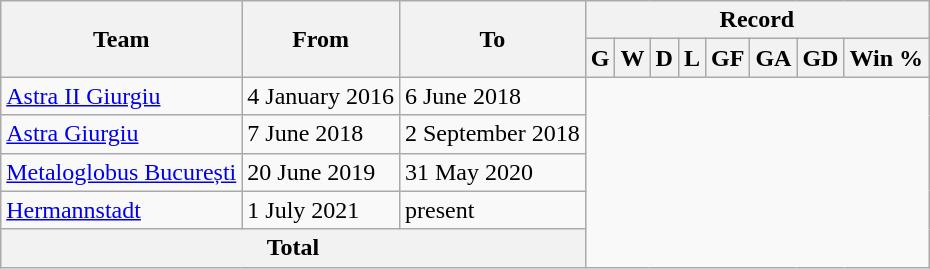<table class="wikitable" style="text-align: center">
<tr>
<th rowspan=2>Team</th>
<th rowspan=2>From</th>
<th rowspan=2>To</th>
<th colspan=8>Record</th>
</tr>
<tr>
<th>G</th>
<th>W</th>
<th>D</th>
<th>L</th>
<th>GF</th>
<th>GA</th>
<th>GD</th>
<th>Win %</th>
</tr>
<tr>
<td align=left> <a href='#'>Astra II Giurgiu</a></td>
<td align=left>4 January 2016</td>
<td align=left>6 June 2018<br></td>
</tr>
<tr>
<td align=left> <a href='#'>Astra Giurgiu</a></td>
<td align=left>7 June 2018</td>
<td align=left>2 September 2018<br></td>
</tr>
<tr>
<td align=left> <a href='#'>Metaloglobus București</a></td>
<td align=left>20 June 2019</td>
<td align=left>31 May 2020<br></td>
</tr>
<tr>
<td align=left> <a href='#'>Hermannstadt</a></td>
<td align=left>1 July 2021</td>
<td align=left>present<br></td>
</tr>
<tr>
<th colspan="3">Total<br></th>
</tr>
</table>
